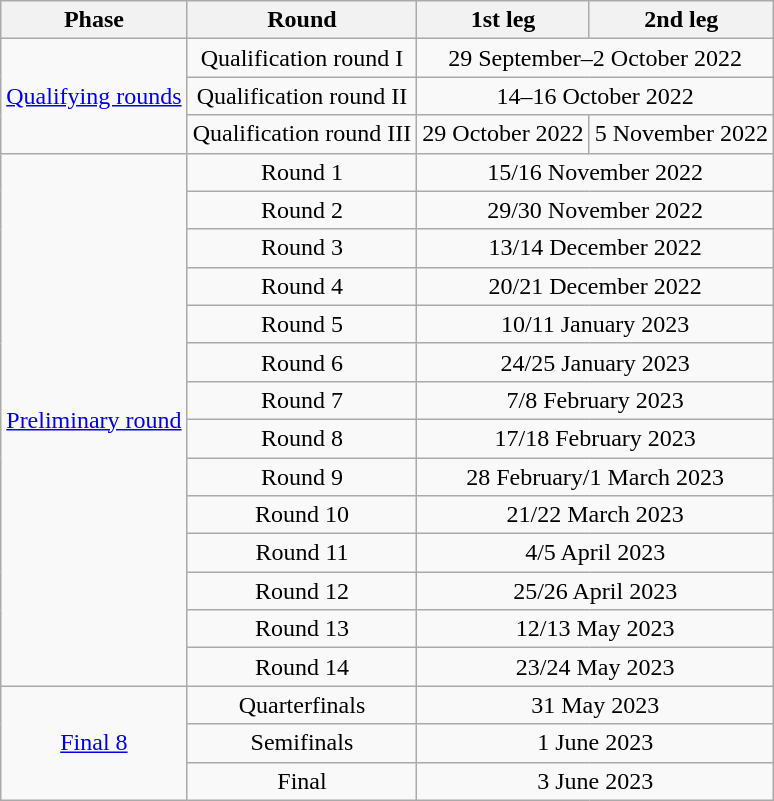<table class="wikitable" style="text-align:center">
<tr>
<th>Phase</th>
<th>Round</th>
<th>1st leg</th>
<th>2nd leg</th>
</tr>
<tr>
<td rowspan=3><a href='#'>Qualifying rounds</a></td>
<td>Qualification round I</td>
<td colspan=2>29 September–2 October 2022</td>
</tr>
<tr>
<td>Qualification round II</td>
<td colspan=2>14–16 October 2022</td>
</tr>
<tr>
<td>Qualification round III</td>
<td>29 October 2022</td>
<td>5 November 2022</td>
</tr>
<tr>
<td rowspan=14><a href='#'>Preliminary round</a></td>
<td>Round 1</td>
<td colspan=2>15/16 November 2022</td>
</tr>
<tr>
<td>Round 2</td>
<td colspan=2>29/30 November 2022</td>
</tr>
<tr>
<td>Round 3</td>
<td colspan=2>13/14 December 2022</td>
</tr>
<tr>
<td>Round 4</td>
<td colspan=2>20/21 December 2022</td>
</tr>
<tr>
<td>Round 5</td>
<td colspan=2>10/11 January 2023</td>
</tr>
<tr>
<td>Round 6</td>
<td colspan=2>24/25 January 2023</td>
</tr>
<tr>
<td>Round 7</td>
<td colspan=2>7/8 February 2023</td>
</tr>
<tr>
<td>Round 8</td>
<td colspan=2>17/18 February 2023</td>
</tr>
<tr>
<td>Round 9</td>
<td colspan=2>28 February/1 March 2023</td>
</tr>
<tr>
<td>Round 10</td>
<td colspan=2>21/22 March 2023</td>
</tr>
<tr>
<td>Round 11</td>
<td colspan=2>4/5 April 2023</td>
</tr>
<tr>
<td>Round 12</td>
<td colspan=2>25/26 April 2023</td>
</tr>
<tr>
<td>Round 13</td>
<td colspan=2>12/13 May 2023</td>
</tr>
<tr>
<td>Round 14</td>
<td colspan=2>23/24 May 2023</td>
</tr>
<tr>
<td rowspan=3><a href='#'>Final 8</a></td>
<td>Quarterfinals</td>
<td colspan=2>31 May 2023</td>
</tr>
<tr>
<td>Semifinals</td>
<td colspan=2>1 June 2023</td>
</tr>
<tr>
<td>Final</td>
<td colspan=2>3 June 2023</td>
</tr>
</table>
